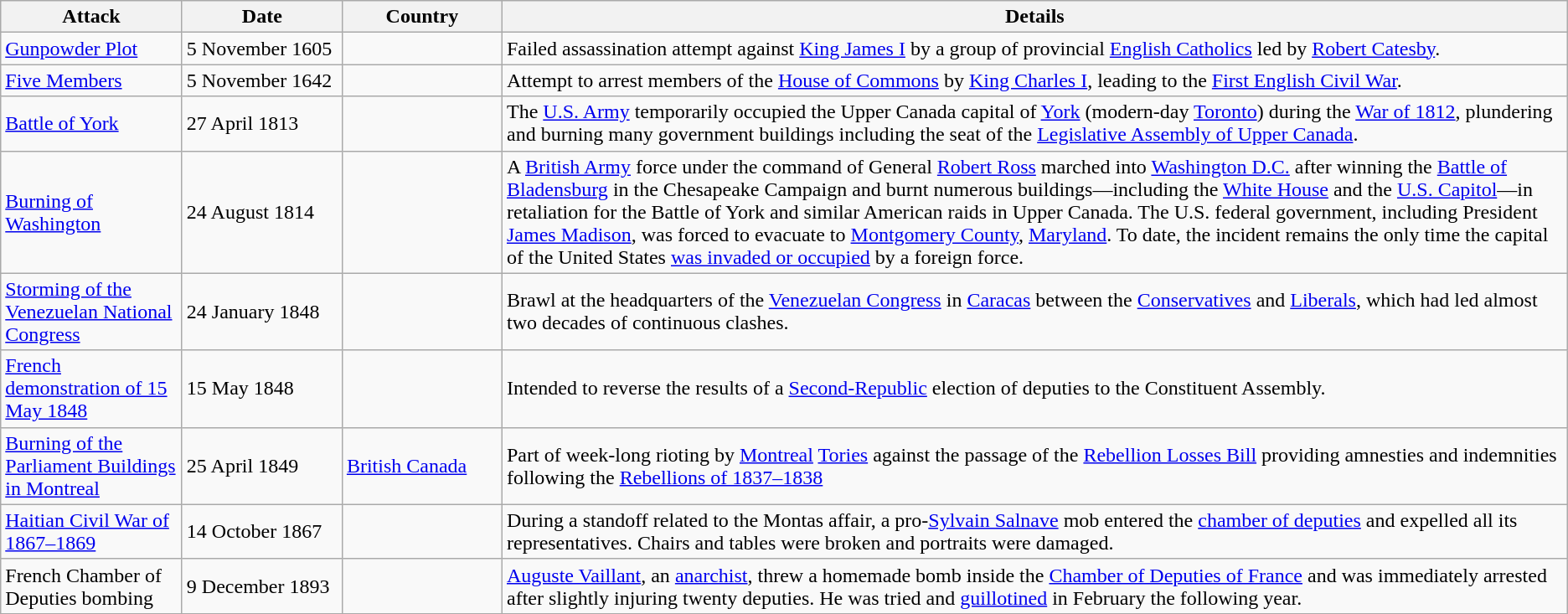<table class="wikitable">
<tr>
<th>Attack</th>
<th width=120>Date</th>
<th width=120>Country</th>
<th>Details</th>
</tr>
<tr>
<td><a href='#'>Gunpowder Plot</a></td>
<td style="white-space: nowrap;">5 November 1605</td>
<td></td>
<td>Failed assassination attempt against <a href='#'>King James I</a> by a group of provincial <a href='#'>English Catholics</a> led by <a href='#'>Robert Catesby</a>.</td>
</tr>
<tr>
<td><a href='#'>Five Members</a></td>
<td style="white-space: nowrap;">5 November 1642</td>
<td></td>
<td>Attempt to arrest members of the <a href='#'>House of Commons</a> by <a href='#'>King Charles I</a>, leading to the <a href='#'>First English Civil War</a>.</td>
</tr>
<tr>
<td><a href='#'>Battle of York</a></td>
<td>27 April 1813</td>
<td></td>
<td>The <a href='#'>U.S. Army</a> temporarily occupied the Upper Canada capital of <a href='#'>York</a> (modern-day <a href='#'>Toronto</a>) during the <a href='#'>War of 1812</a>, plundering and burning many government buildings including the seat of the <a href='#'>Legislative Assembly of Upper Canada</a>.</td>
</tr>
<tr>
<td><a href='#'>Burning of Washington</a></td>
<td>24 August 1814</td>
<td></td>
<td>A <a href='#'>British Army</a> force under the command of General <a href='#'>Robert Ross</a> marched into <a href='#'>Washington D.C.</a> after winning the <a href='#'>Battle of Bladensburg</a> in the Chesapeake Campaign and burnt numerous buildings—including the <a href='#'>White House</a> and the <a href='#'>U.S. Capitol</a>—in retaliation for the Battle of York and similar American raids in Upper Canada. The U.S. federal government, including President <a href='#'>James Madison</a>, was forced to evacuate to <a href='#'>Montgomery County</a>, <a href='#'>Maryland</a>. To date, the incident remains the only time the capital of the United States <a href='#'>was invaded or occupied</a> by a foreign force.</td>
</tr>
<tr>
<td><a href='#'>Storming of the Venezuelan National Congress</a></td>
<td>24 January 1848</td>
<td></td>
<td>Brawl at the headquarters of the <a href='#'>Venezuelan Congress</a> in <a href='#'>Caracas</a> between the <a href='#'>Conservatives</a> and <a href='#'>Liberals</a>, which had led almost two decades of continuous clashes.</td>
</tr>
<tr>
<td><a href='#'>French demonstration of 15 May 1848</a></td>
<td>15 May 1848</td>
<td></td>
<td>Intended to reverse the results of a <a href='#'>Second-Republic</a> election of deputies to the Constituent Assembly.</td>
</tr>
<tr>
<td><a href='#'>Burning of the Parliament Buildings in Montreal</a></td>
<td>25 April 1849</td>
<td> <a href='#'>British Canada</a></td>
<td>Part of week-long rioting by <a href='#'>Montreal</a> <a href='#'>Tories</a> against the passage of the <a href='#'>Rebellion Losses Bill</a> providing amnesties and indemnities following the <a href='#'>Rebellions of 1837–1838</a></td>
</tr>
<tr>
<td><a href='#'>Haitian Civil War of 1867–1869</a></td>
<td>14 October 1867</td>
<td></td>
<td>During a standoff related to the Montas affair, a pro-<a href='#'>Sylvain Salnave</a> mob entered the <a href='#'>chamber of deputies</a> and expelled all its representatives. Chairs and tables were broken and portraits were damaged.</td>
</tr>
<tr>
<td>French Chamber of Deputies bombing</td>
<td>9 December 1893</td>
<td></td>
<td><a href='#'>Auguste Vaillant</a>, an <a href='#'>anarchist</a>, threw a homemade bomb inside the <a href='#'>Chamber of Deputies of France</a> and was immediately arrested after slightly injuring twenty deputies. He was tried and <a href='#'>guillotined</a> in February the following year.</td>
</tr>
<tr>
</tr>
</table>
